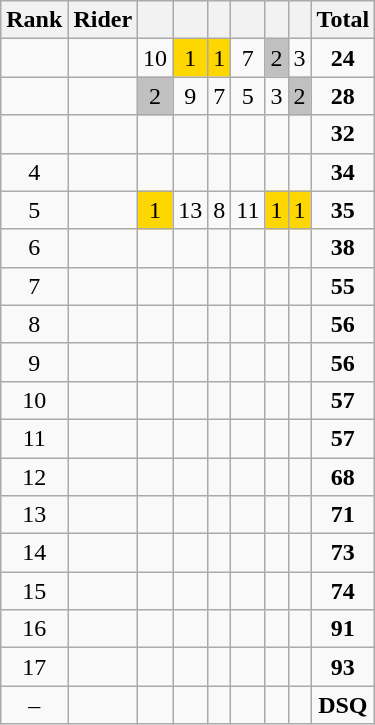<table class="wikitable sortable" style="text-align:center">
<tr>
<th>Rank</th>
<th>Rider</th>
<th></th>
<th></th>
<th></th>
<th></th>
<th></th>
<th></th>
<th>Total</th>
</tr>
<tr>
<td></td>
<td align=left></td>
<td>10</td>
<td bgcolor=gold>1</td>
<td bgcolor=gold>1</td>
<td>7</td>
<td bgcolor=silver>2</td>
<td>3</td>
<td><strong>24</strong></td>
</tr>
<tr |>
<td></td>
<td align=left></td>
<td bgcolor=silver>2</td>
<td>9</td>
<td>7</td>
<td>5</td>
<td>3</td>
<td bgcolor=silver>2</td>
<td><strong>28</strong></td>
</tr>
<tr>
<td></td>
<td align=left></td>
<td></td>
<td></td>
<td></td>
<td></td>
<td></td>
<td></td>
<td><strong>32</strong></td>
</tr>
<tr>
<td>4</td>
<td align=left></td>
<td></td>
<td></td>
<td></td>
<td></td>
<td></td>
<td></td>
<td><strong>34</strong></td>
</tr>
<tr>
<td>5</td>
<td align=left></td>
<td bgcolor=gold>1</td>
<td>13</td>
<td>8</td>
<td>11</td>
<td bgcolor=gold>1</td>
<td bgcolor=gold>1</td>
<td><strong>35</strong></td>
</tr>
<tr>
<td>6</td>
<td align=left></td>
<td></td>
<td></td>
<td></td>
<td></td>
<td></td>
<td></td>
<td><strong>38</strong></td>
</tr>
<tr>
<td>7</td>
<td align=left></td>
<td></td>
<td></td>
<td></td>
<td></td>
<td></td>
<td></td>
<td><strong>55</strong></td>
</tr>
<tr>
<td>8</td>
<td align=left></td>
<td></td>
<td></td>
<td></td>
<td></td>
<td></td>
<td></td>
<td><strong>56</strong></td>
</tr>
<tr>
<td>9</td>
<td align=left></td>
<td></td>
<td></td>
<td></td>
<td></td>
<td></td>
<td></td>
<td><strong>56</strong></td>
</tr>
<tr>
<td>10</td>
<td align=left></td>
<td></td>
<td></td>
<td></td>
<td></td>
<td></td>
<td></td>
<td><strong>57</strong></td>
</tr>
<tr>
<td>11</td>
<td align=left></td>
<td></td>
<td></td>
<td></td>
<td></td>
<td></td>
<td></td>
<td><strong>57</strong></td>
</tr>
<tr>
<td>12</td>
<td align=left></td>
<td></td>
<td></td>
<td></td>
<td></td>
<td></td>
<td></td>
<td><strong>68</strong></td>
</tr>
<tr>
<td>13</td>
<td align=left></td>
<td></td>
<td></td>
<td></td>
<td></td>
<td></td>
<td></td>
<td><strong>71</strong></td>
</tr>
<tr>
<td>14</td>
<td align=left></td>
<td></td>
<td></td>
<td></td>
<td></td>
<td></td>
<td></td>
<td><strong>73</strong></td>
</tr>
<tr>
<td>15</td>
<td align=left></td>
<td></td>
<td></td>
<td></td>
<td></td>
<td></td>
<td></td>
<td><strong>74</strong></td>
</tr>
<tr>
<td>16</td>
<td align=left></td>
<td></td>
<td></td>
<td></td>
<td></td>
<td></td>
<td></td>
<td><strong>91</strong></td>
</tr>
<tr>
<td>17</td>
<td align=left></td>
<td></td>
<td></td>
<td></td>
<td></td>
<td></td>
<td></td>
<td><strong>93</strong></td>
</tr>
<tr>
<td>–</td>
<td align=left></td>
<td></td>
<td></td>
<td></td>
<td></td>
<td></td>
<td></td>
<td><strong>DSQ</strong></td>
</tr>
</table>
